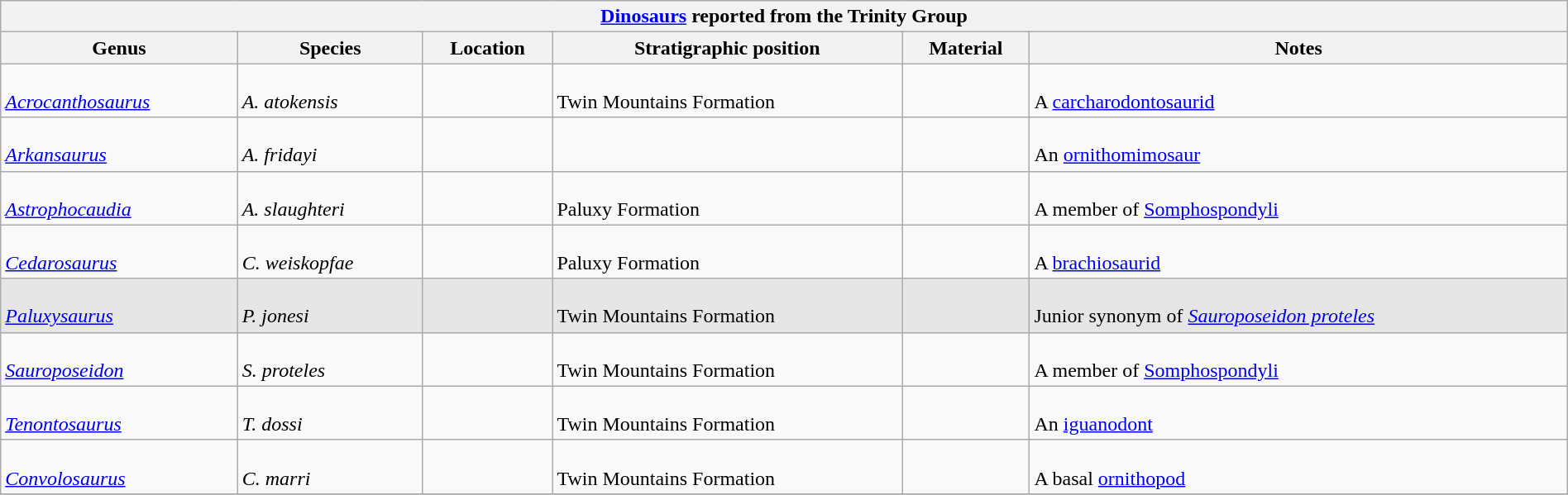<table class="wikitable" align="center" width="100%">
<tr>
<th colspan="6" align="center"><strong><a href='#'>Dinosaurs</a> reported from the Trinity Group</strong></th>
</tr>
<tr>
<th>Genus</th>
<th>Species</th>
<th>Location</th>
<th>Stratigraphic position</th>
<th>Material</th>
<th>Notes</th>
</tr>
<tr>
<td><br><em><a href='#'>Acrocanthosaurus</a></em></td>
<td><br><em>A. atokensis</em></td>
<td></td>
<td><br>Twin Mountains Formation</td>
<td></td>
<td><br>A <a href='#'>carcharodontosaurid</a></td>
</tr>
<tr>
<td><br><em><a href='#'>Arkansaurus</a></em></td>
<td><br><em>A. fridayi</em></td>
<td></td>
<td></td>
<td></td>
<td><br>An <a href='#'>ornithomimosaur</a></td>
</tr>
<tr>
<td><br><em><a href='#'>Astrophocaudia</a></em></td>
<td><br><em>A. slaughteri</em></td>
<td></td>
<td><br>Paluxy Formation</td>
<td></td>
<td><br>A member of <a href='#'>Somphospondyli</a></td>
</tr>
<tr>
<td><br><em><a href='#'>Cedarosaurus</a></em></td>
<td><br><em>C. weiskopfae</em></td>
<td></td>
<td><br>Paluxy Formation</td>
<td></td>
<td><br>A <a href='#'>brachiosaurid</a></td>
</tr>
<tr>
<td style="background:#E6E6E6;"><br><em><a href='#'>Paluxysaurus</a></em></td>
<td style="background:#E6E6E6;"><br><em>P. jonesi</em></td>
<td style="background:#E6E6E6;"></td>
<td style="background:#E6E6E6;"><br>Twin Mountains Formation</td>
<td style="background:#E6E6E6;"></td>
<td style="background:#E6E6E6;"><br>Junior synonym of <em><a href='#'>Sauroposeidon proteles</a></em></td>
</tr>
<tr>
<td><br><em><a href='#'>Sauroposeidon</a></em></td>
<td><br><em>S. proteles</em></td>
<td></td>
<td><br>Twin Mountains Formation</td>
<td></td>
<td><br>A member of <a href='#'>Somphospondyli</a></td>
</tr>
<tr>
<td><br><em><a href='#'>Tenontosaurus</a></em></td>
<td><br><em>T. dossi</em></td>
<td></td>
<td><br>Twin Mountains Formation</td>
<td></td>
<td><br>An <a href='#'>iguanodont</a></td>
</tr>
<tr>
<td><br><em><a href='#'>Convolosaurus</a></em></td>
<td><br><em>C. marri</em></td>
<td></td>
<td><br>Twin Mountains Formation</td>
<td></td>
<td><br>A basal <a href='#'>ornithopod</a></td>
</tr>
<tr>
</tr>
</table>
